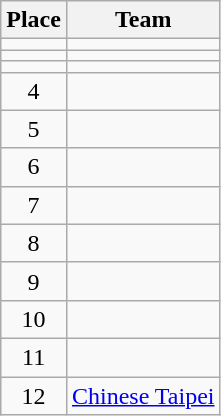<table class="wikitable" style="text-align: center;">
<tr>
<th>Place</th>
<th>Team</th>
</tr>
<tr>
<td></td>
<td style="text-align:left;"></td>
</tr>
<tr>
<td></td>
<td style="text-align:left;"></td>
</tr>
<tr>
<td></td>
<td style="text-align:left;"></td>
</tr>
<tr>
<td>4</td>
<td style="text-align:left;"></td>
</tr>
<tr>
<td>5</td>
<td style="text-align:left;"></td>
</tr>
<tr>
<td>6</td>
<td style="text-align:left;"></td>
</tr>
<tr>
<td>7</td>
<td style="text-align:left;"></td>
</tr>
<tr>
<td>8</td>
<td style="text-align:left;"></td>
</tr>
<tr>
<td>9</td>
<td style="text-align:left;"></td>
</tr>
<tr>
<td>10</td>
<td style="text-align:left;"></td>
</tr>
<tr>
<td>11</td>
<td style="text-align:left;"></td>
</tr>
<tr>
<td>12</td>
<td style="text-align:left;"> <a href='#'>Chinese Taipei</a></td>
</tr>
</table>
